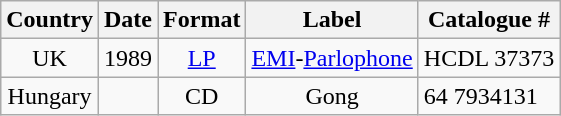<table class="wikitable">
<tr>
<th>Country</th>
<th>Date</th>
<th>Format</th>
<th>Label</th>
<th>Catalogue #</th>
</tr>
<tr>
<td align=center>UK</td>
<td>1989</td>
<td align=center><a href='#'>LP</a></td>
<td><a href='#'>EMI</a>-<a href='#'>Parlophone</a></td>
<td>HCDL 37373</td>
</tr>
<tr>
<td align=center>Hungary</td>
<td></td>
<td align=center>CD</td>
<td align=center>Gong</td>
<td>64 7934131</td>
</tr>
</table>
